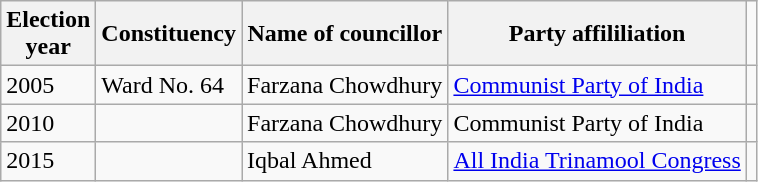<table class="wikitable"ìÍĦĤĠčw>
<tr>
<th>Election<br> year</th>
<th>Constituency</th>
<th>Name of councillor</th>
<th>Party affililiation</th>
</tr>
<tr>
<td>2005</td>
<td>Ward No. 64</td>
<td>Farzana Chowdhury</td>
<td><a href='#'>Communist Party of India</a></td>
<td></td>
</tr>
<tr>
<td>2010</td>
<td></td>
<td>Farzana Chowdhury</td>
<td>Communist Party of India</td>
<td></td>
</tr>
<tr>
<td>2015</td>
<td></td>
<td>Iqbal Ahmed</td>
<td><a href='#'>All India Trinamool Congress</a></td>
<td></td>
</tr>
</table>
